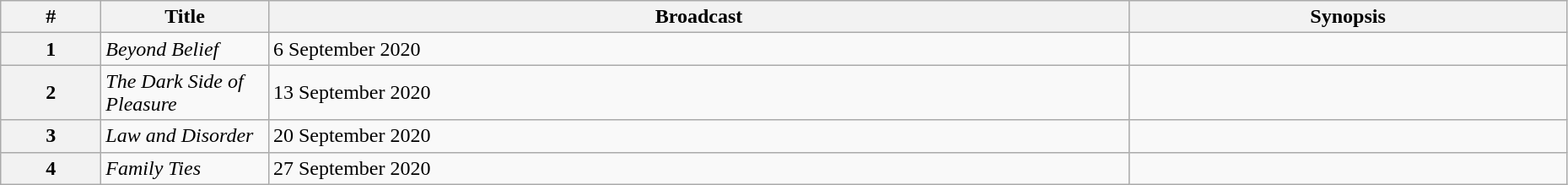<table class="wikitable" style="width:98%;">
<tr>
<th>#</th>
<th style="width:125px;">Title</th>
<th>Broadcast</th>
<th>Synopsis</th>
</tr>
<tr>
<th>1</th>
<td><em>Beyond Belief</em></td>
<td>6 September 2020</td>
<td></td>
</tr>
<tr>
<th>2</th>
<td><em>The Dark Side of Pleasure</em></td>
<td>13 September 2020</td>
<td></td>
</tr>
<tr>
<th>3</th>
<td><em>Law and Disorder</em></td>
<td>20 September 2020</td>
<td></td>
</tr>
<tr>
<th>4</th>
<td><em>Family Ties</em></td>
<td>27 September 2020</td>
<td></td>
</tr>
</table>
